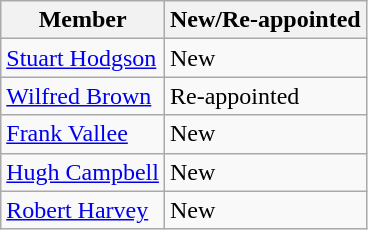<table class="wikitable">
<tr>
<th>Member</th>
<th>New/Re-appointed</th>
</tr>
<tr>
<td><a href='#'>Stuart Hodgson</a></td>
<td>New</td>
</tr>
<tr>
<td><a href='#'>Wilfred Brown</a></td>
<td>Re-appointed</td>
</tr>
<tr>
<td><a href='#'>Frank Vallee</a></td>
<td>New</td>
</tr>
<tr>
<td><a href='#'>Hugh Campbell</a></td>
<td>New</td>
</tr>
<tr>
<td><a href='#'>Robert Harvey</a></td>
<td>New</td>
</tr>
</table>
